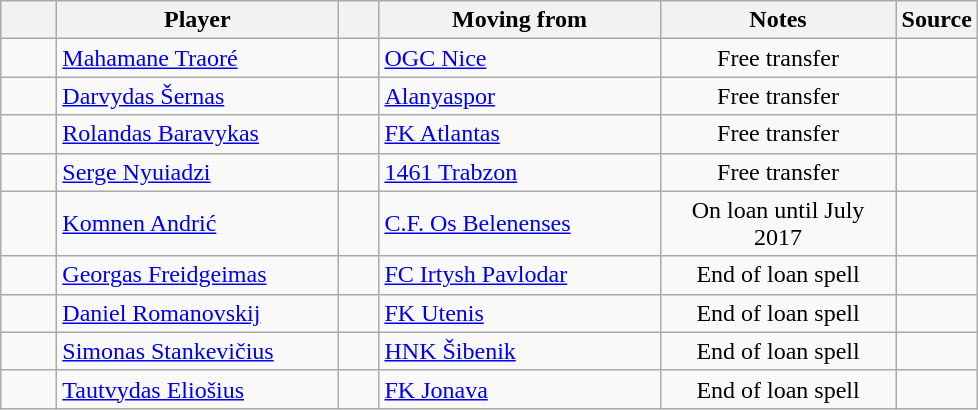<table class="wikitable sortable">
<tr>
<th style="width:30px;"></th>
<th style="width:180px;">Player</th>
<th style="width:20px;"></th>
<th style="width:180px;">Moving from</th>
<th style="width:150px;" class="unsortable">Notes</th>
<th style="width:20px;" class="unsortable">Source</th>
</tr>
<tr>
<td align=center></td>
<td> <a href='#'>Mahamane Traoré</a></td>
<td align=center></td>
<td> <a href='#'>OGC Nice</a></td>
<td align=center>Free transfer</td>
<td align=center></td>
</tr>
<tr>
<td align=center></td>
<td> <a href='#'>Darvydas Šernas</a></td>
<td align=center></td>
<td> <a href='#'>Alanyaspor</a></td>
<td align=center>Free transfer</td>
<td align=center></td>
</tr>
<tr>
<td align=center></td>
<td> <a href='#'>Rolandas Baravykas</a></td>
<td align=center></td>
<td> <a href='#'>FK Atlantas</a></td>
<td align=center>Free transfer</td>
<td align=center></td>
</tr>
<tr>
<td align=center></td>
<td> <a href='#'>Serge Nyuiadzi</a></td>
<td align=center></td>
<td> <a href='#'>1461 Trabzon</a></td>
<td align=center>Free transfer</td>
<td align=center></td>
</tr>
<tr>
<td align=center></td>
<td> <a href='#'>Komnen Andrić</a></td>
<td align=center></td>
<td> <a href='#'>C.F. Os Belenenses</a></td>
<td align=center>On loan until July 2017</td>
<td align=center></td>
</tr>
<tr>
<td align=center></td>
<td> <a href='#'>Georgas Freidgeimas</a></td>
<td align=center></td>
<td> <a href='#'>FC Irtysh Pavlodar</a></td>
<td align=center>End of loan spell</td>
<td align=center></td>
</tr>
<tr>
<td align=center></td>
<td> <a href='#'>Daniel Romanovskij</a></td>
<td align=center></td>
<td> <a href='#'>FK Utenis</a></td>
<td align=center>End of loan spell</td>
<td align=center></td>
</tr>
<tr>
<td align=center></td>
<td> <a href='#'>Simonas Stankevičius</a></td>
<td align=center></td>
<td> <a href='#'>HNK Šibenik</a></td>
<td align=center>End of loan spell</td>
<td align=center></td>
</tr>
<tr>
<td align=center></td>
<td> <a href='#'>Tautvydas Eliošius</a></td>
<td align=center></td>
<td> <a href='#'>FK Jonava</a></td>
<td align=center>End of loan spell</td>
<td align=center></td>
</tr>
</table>
